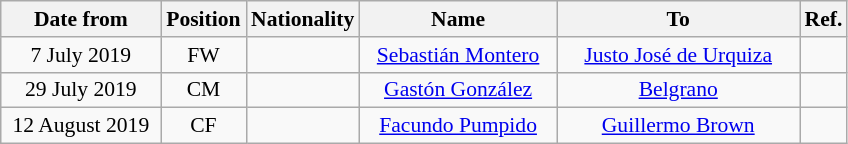<table class="wikitable" style="text-align:center; font-size:90%; ">
<tr>
<th style="background:#; color:#; width:100px;">Date from</th>
<th style="background:#; color:#; width:50px;">Position</th>
<th style="background:#; color:#; width:50px;">Nationality</th>
<th style="background:#; color:#; width:125px;">Name</th>
<th style="background:#; color:#; width:155px;">To</th>
<th style="background:#; color:#; width:25px;">Ref.</th>
</tr>
<tr>
<td>7 July 2019</td>
<td>FW</td>
<td></td>
<td><a href='#'>Sebastián Montero</a></td>
<td> <a href='#'>Justo José de Urquiza</a></td>
<td></td>
</tr>
<tr>
<td>29 July 2019</td>
<td>CM</td>
<td></td>
<td><a href='#'>Gastón González</a></td>
<td> <a href='#'>Belgrano</a></td>
<td></td>
</tr>
<tr>
<td>12 August 2019</td>
<td>CF</td>
<td></td>
<td><a href='#'>Facundo Pumpido</a></td>
<td> <a href='#'>Guillermo Brown</a></td>
<td></td>
</tr>
</table>
